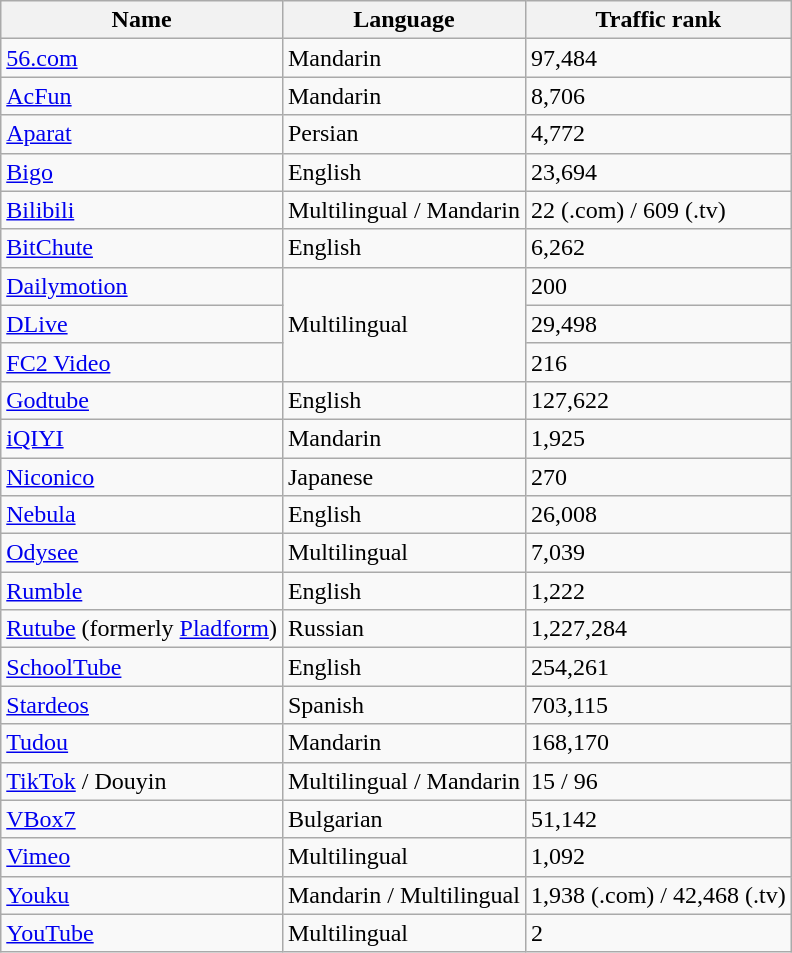<table class="wikitable sortable mw-collapsible">
<tr>
<th>Name</th>
<th>Language</th>
<th data-sort-type=number>Traffic rank</th>
</tr>
<tr>
<td><a href='#'>56.com</a></td>
<td>Mandarin</td>
<td>97,484</td>
</tr>
<tr>
<td><a href='#'>AcFun</a></td>
<td>Mandarin</td>
<td>8,706</td>
</tr>
<tr>
<td><a href='#'>Aparat</a></td>
<td>Persian</td>
<td>4,772</td>
</tr>
<tr>
<td><a href='#'>Bigo</a></td>
<td>English</td>
<td>23,694</td>
</tr>
<tr>
<td><a href='#'>Bilibili</a></td>
<td>Multilingual / Mandarin</td>
<td>22 (.com) / 609 (.tv)</td>
</tr>
<tr>
<td><a href='#'>BitChute</a></td>
<td>English</td>
<td>6,262</td>
</tr>
<tr>
<td><a href='#'>Dailymotion</a></td>
<td rowspan="3">Multilingual</td>
<td>200</td>
</tr>
<tr>
<td><a href='#'>DLive</a></td>
<td>29,498</td>
</tr>
<tr>
<td><a href='#'>FC2 Video</a></td>
<td>216</td>
</tr>
<tr>
<td><a href='#'>Godtube</a></td>
<td>English</td>
<td>127,622</td>
</tr>
<tr>
<td><a href='#'>iQIYI</a></td>
<td>Mandarin</td>
<td>1,925</td>
</tr>
<tr>
<td><a href='#'>Niconico</a></td>
<td>Japanese</td>
<td>270</td>
</tr>
<tr>
<td><a href='#'>Nebula</a></td>
<td>English</td>
<td>26,008</td>
</tr>
<tr>
<td><a href='#'>Odysee</a></td>
<td>Multilingual</td>
<td>7,039</td>
</tr>
<tr>
<td><a href='#'>Rumble</a></td>
<td>English</td>
<td>1,222</td>
</tr>
<tr>
<td><a href='#'>Rutube</a> (formerly <a href='#'>Pladform</a>)</td>
<td>Russian</td>
<td>1,227,284</td>
</tr>
<tr>
<td><a href='#'>SchoolTube</a></td>
<td>English</td>
<td>254,261</td>
</tr>
<tr>
<td><a href='#'>Stardeos</a></td>
<td>Spanish</td>
<td>703,115</td>
</tr>
<tr>
<td><a href='#'>Tudou</a></td>
<td>Mandarin</td>
<td>168,170</td>
</tr>
<tr>
<td><a href='#'>TikTok</a> / Douyin</td>
<td>Multilingual / Mandarin</td>
<td>15 / 96</td>
</tr>
<tr>
<td><a href='#'>VBox7</a></td>
<td>Bulgarian</td>
<td>51,142</td>
</tr>
<tr>
<td><a href='#'>Vimeo</a></td>
<td>Multilingual</td>
<td>1,092</td>
</tr>
<tr>
<td><a href='#'>Youku</a></td>
<td>Mandarin / Multilingual</td>
<td>1,938 (.com) / 42,468 (.tv)</td>
</tr>
<tr>
<td><a href='#'>YouTube</a></td>
<td>Multilingual</td>
<td>2</td>
</tr>
</table>
